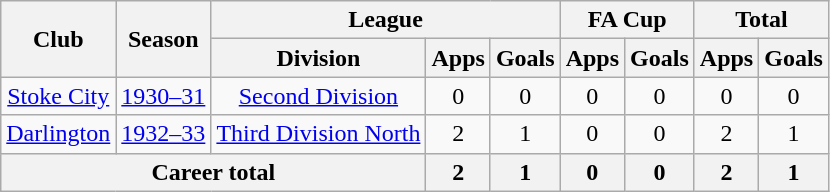<table class="wikitable" style="text-align: center;">
<tr>
<th rowspan="2">Club</th>
<th rowspan="2">Season</th>
<th colspan="3">League</th>
<th colspan="2">FA Cup</th>
<th colspan="2">Total</th>
</tr>
<tr>
<th>Division</th>
<th>Apps</th>
<th>Goals</th>
<th>Apps</th>
<th>Goals</th>
<th>Apps</th>
<th>Goals</th>
</tr>
<tr>
<td><a href='#'>Stoke City</a></td>
<td><a href='#'>1930–31</a></td>
<td><a href='#'>Second Division</a></td>
<td>0</td>
<td>0</td>
<td>0</td>
<td>0</td>
<td>0</td>
<td>0</td>
</tr>
<tr>
<td><a href='#'>Darlington</a></td>
<td><a href='#'>1932–33</a></td>
<td><a href='#'>Third Division North</a></td>
<td>2</td>
<td>1</td>
<td>0</td>
<td>0</td>
<td>2</td>
<td>1</td>
</tr>
<tr>
<th colspan="3">Career total</th>
<th>2</th>
<th>1</th>
<th>0</th>
<th>0</th>
<th>2</th>
<th>1</th>
</tr>
</table>
